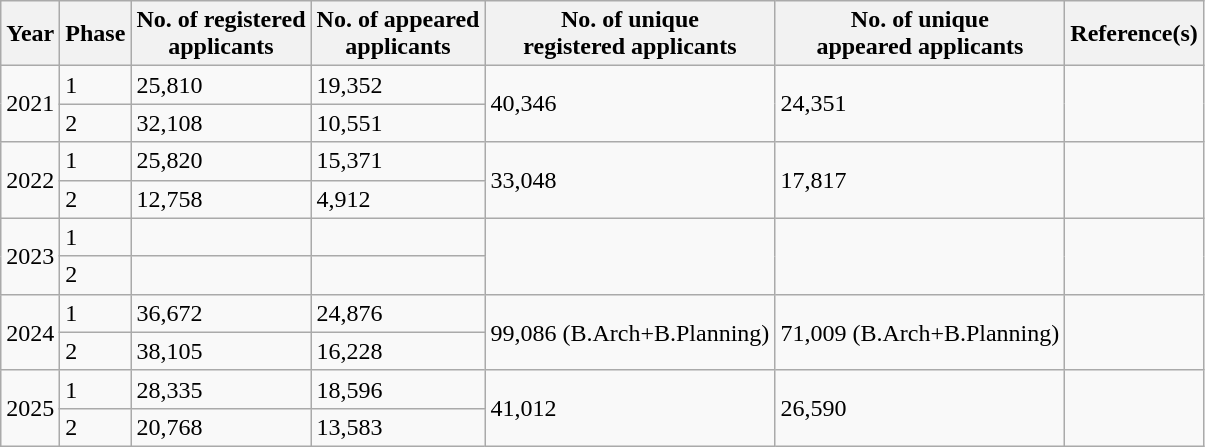<table class="wikitable">
<tr>
<th>Year</th>
<th>Phase</th>
<th>No. of registered<br>applicants</th>
<th>No. of appeared<br>applicants</th>
<th>No. of unique<br>registered applicants</th>
<th>No. of unique<br>appeared applicants</th>
<th>Reference(s)</th>
</tr>
<tr>
<td rowspan="2">2021</td>
<td>1</td>
<td>25,810</td>
<td>19,352</td>
<td rowspan="2">40,346</td>
<td rowspan="2">24,351</td>
<td rowspan="2"></td>
</tr>
<tr>
<td>2</td>
<td>32,108</td>
<td>10,551</td>
</tr>
<tr>
<td rowspan="2">2022</td>
<td>1</td>
<td>25,820</td>
<td>15,371</td>
<td rowspan="2">33,048</td>
<td rowspan="2">17,817</td>
<td rowspan="2"></td>
</tr>
<tr>
<td>2</td>
<td>12,758</td>
<td>4,912</td>
</tr>
<tr>
<td rowspan="2">2023</td>
<td>1</td>
<td></td>
<td></td>
<td rowspan="2"></td>
<td rowspan="2"></td>
<td rowspan="2"></td>
</tr>
<tr>
<td>2</td>
<td></td>
<td></td>
</tr>
<tr>
<td rowspan="2">2024</td>
<td>1</td>
<td>36,672</td>
<td>24,876</td>
<td rowspan="2">99,086 (B.Arch+B.Planning)</td>
<td rowspan="2">71,009 (B.Arch+B.Planning)</td>
<td rowspan="2"></td>
</tr>
<tr>
<td>2</td>
<td>38,105</td>
<td>16,228</td>
</tr>
<tr>
<td rowspan="2">2025</td>
<td>1</td>
<td>28,335</td>
<td>18,596</td>
<td rowspan="2">41,012</td>
<td rowspan="2">26,590</td>
<td rowspan="2"></td>
</tr>
<tr>
<td>2</td>
<td>20,768</td>
<td>13,583</td>
</tr>
</table>
